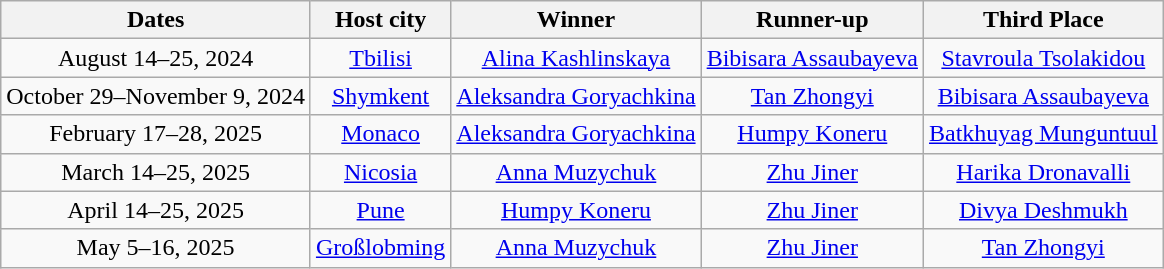<table class="wikitable sortable" style="text-align:center;">
<tr>
<th>Dates</th>
<th>Host city</th>
<th>Winner</th>
<th>Runner-up</th>
<th>Third Place</th>
</tr>
<tr>
<td>August 14–25, 2024</td>
<td><a href='#'>Tbilisi</a></td>
<td> <a href='#'>Alina Kashlinskaya</a></td>
<td> <a href='#'>Bibisara Assaubayeva</a></td>
<td> <a href='#'>Stavroula Tsolakidou</a></td>
</tr>
<tr>
<td>October 29–November 9, 2024</td>
<td><a href='#'>Shymkent</a></td>
<td> <a href='#'>Aleksandra Goryachkina</a></td>
<td> <a href='#'>Tan Zhongyi</a></td>
<td> <a href='#'>Bibisara Assaubayeva</a></td>
</tr>
<tr>
<td>February 17–28, 2025</td>
<td><a href='#'>Monaco</a></td>
<td> <a href='#'>Aleksandra Goryachkina</a></td>
<td> <a href='#'>Humpy Koneru</a></td>
<td> <a href='#'>Batkhuyag Munguntuul</a></td>
</tr>
<tr>
<td>March 14–25, 2025</td>
<td><a href='#'>Nicosia</a></td>
<td> <a href='#'>Anna Muzychuk</a></td>
<td> <a href='#'>Zhu Jiner</a></td>
<td> <a href='#'>Harika Dronavalli</a></td>
</tr>
<tr>
<td>April 14–25, 2025</td>
<td><a href='#'>Pune</a></td>
<td> <a href='#'>Humpy Koneru</a></td>
<td> <a href='#'>Zhu Jiner</a></td>
<td> <a href='#'>Divya Deshmukh</a></td>
</tr>
<tr>
<td>May 5–16, 2025</td>
<td><a href='#'>Großlobming</a></td>
<td> <a href='#'>Anna Muzychuk</a></td>
<td> <a href='#'>Zhu Jiner</a></td>
<td> <a href='#'>Tan Zhongyi</a></td>
</tr>
</table>
